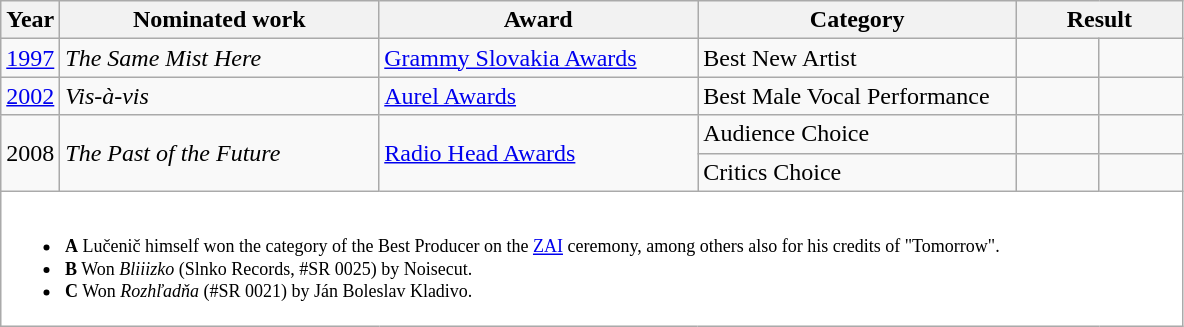<table class=wikitable>
<tr>
<th width=5%>Year</th>
<th width=27%>Nominated work</th>
<th width=27%>Award</th>
<th width=27%>Category</th>
<th colspan=14%>Result</th>
</tr>
<tr>
<td align=center><a href='#'>1997</a></td>
<td><em>The Same Mist Here</em></td>
<td><a href='#'>Grammy Slovakia Awards</a></td>
<td>Best New Artist</td>
<td></td>
<td align=center></td>
</tr>
<tr>
<td align=center><a href='#'>2002</a></td>
<td><em>Vis-à-vis</em></td>
<td><a href='#'>Aurel Awards</a></td>
<td>Best Male Vocal Performance</td>
<td></td>
<td align=center></td>
</tr>
<tr>
<td align=center rowspan=2>2008</td>
<td rowspan=2><em>The Past of the Future</em></td>
<td rowspan=2><a href='#'>Radio Head Awards</a></td>
<td>Audience Choice</td>
<td></td>
<td align=center></td>
</tr>
<tr>
<td>Critics Choice</td>
<td></td>
<td align=center></td>
</tr>
<tr>
<td width=100% colspan=16 style="font-size:9pt; background:#FFFFFF"><br><ul><li><strong>A</strong>  Lučenič himself won the category of the Best Producer on the <a href='#'>ZAI</a> ceremony, among others also for his credits of "Tomorrow".</li><li><strong>B</strong>  Won <em>Bliiizko</em> (Slnko Records, #SR 0025) by Noisecut.</li><li><strong>C</strong>  Won <em>Rozhľadňa</em> (#SR 0021) by Ján Boleslav Kladivo.</li></ul></td>
</tr>
</table>
